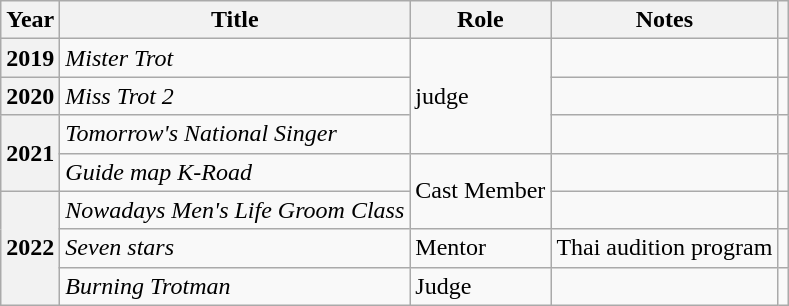<table class="wikitable plainrowheaders">
<tr>
<th scope="col">Year</th>
<th scope="col">Title</th>
<th scope="col">Role</th>
<th scope="col">Notes</th>
<th scope="col" class="unsortable"></th>
</tr>
<tr>
<th scope="row">2019</th>
<td><em>Mister Trot</em></td>
<td rowspan="3">judge</td>
<td></td>
<td></td>
</tr>
<tr>
<th scope="row">2020</th>
<td><em>Miss Trot 2</em></td>
<td></td>
<td></td>
</tr>
<tr>
<th scope="row" rowspan=2>2021</th>
<td><em>Tomorrow's National Singer</em></td>
<td></td>
<td></td>
</tr>
<tr>
<td><em>Guide map K-Road</em></td>
<td rowspan="2">Cast Member</td>
<td></td>
<td></td>
</tr>
<tr>
<th scope="row" rowspan=3>2022</th>
<td><em>Nowadays Men's Life Groom Class</em></td>
<td></td>
<td></td>
</tr>
<tr>
<td><em>Seven stars</em></td>
<td>Mentor</td>
<td>Thai audition program</td>
<td></td>
</tr>
<tr>
<td><em>Burning Trotman</em></td>
<td>Judge</td>
<td></td>
<td></td>
</tr>
</table>
